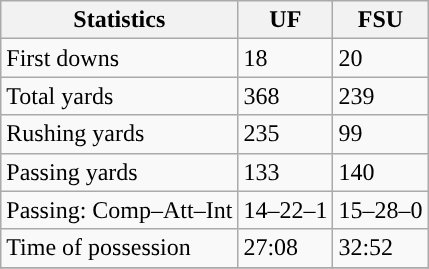<table class="wikitable" style="float: left;">
<tr>
<th>Statistics</th>
<th>UF</th>
<th>FSU</th>
</tr>
<tr>
<td>First downs</td>
<td>18</td>
<td>20</td>
</tr>
<tr>
<td>Total yards</td>
<td>368</td>
<td>239</td>
</tr>
<tr>
<td>Rushing yards</td>
<td>235</td>
<td>99</td>
</tr>
<tr>
<td>Passing yards</td>
<td>133</td>
<td>140</td>
</tr>
<tr>
<td>Passing: Comp–Att–Int</td>
<td>14–22–1</td>
<td>15–28–0</td>
</tr>
<tr>
<td>Time of possession</td>
<td>27:08</td>
<td>32:52</td>
</tr>
<tr>
</tr>
</table>
